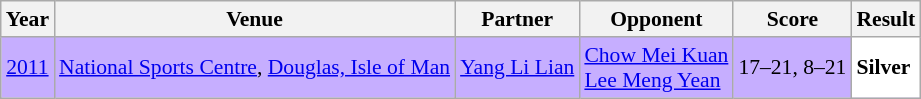<table class="sortable wikitable" style="font-size: 90%;">
<tr>
<th>Year</th>
<th>Venue</th>
<th>Partner</th>
<th>Opponent</th>
<th>Score</th>
<th>Result</th>
</tr>
<tr style="background:#C6AEFF">
<td align="center"><a href='#'>2011</a></td>
<td align="left"><a href='#'>National Sports Centre</a>, <a href='#'>Douglas, Isle of Man</a></td>
<td align="left"> <a href='#'>Yang Li Lian</a></td>
<td align="left"> <a href='#'>Chow Mei Kuan</a><br> <a href='#'>Lee Meng Yean</a></td>
<td align="left">17–21, 8–21</td>
<td style="text-align:left; background:white"> <strong>Silver</strong></td>
</tr>
</table>
